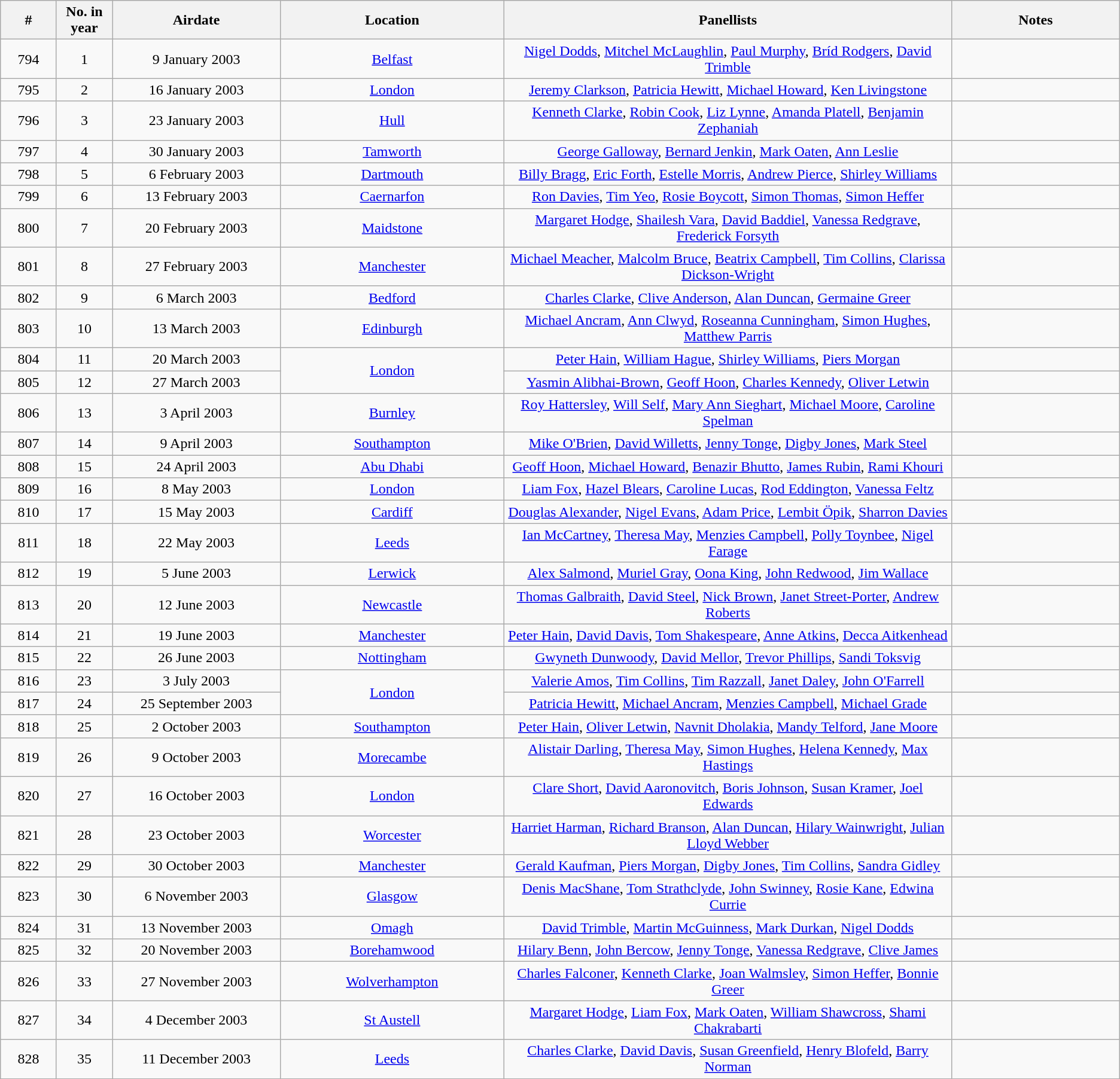<table class="wikitable" style="text-align:center;">
<tr>
<th style="width:5%;">#</th>
<th style="width:5%;">No. in year</th>
<th style="width:15%;">Airdate</th>
<th style="width:20%;">Location</th>
<th style="width:40%;">Panellists</th>
<th style="width:40%;">Notes</th>
</tr>
<tr>
<td>794</td>
<td>1</td>
<td>9 January 2003</td>
<td><a href='#'>Belfast</a></td>
<td><a href='#'>Nigel Dodds</a>, <a href='#'>Mitchel McLaughlin</a>, <a href='#'>Paul Murphy</a>, <a href='#'>Bríd Rodgers</a>, <a href='#'>David Trimble</a></td>
<td></td>
</tr>
<tr>
<td>795</td>
<td>2</td>
<td>16 January 2003</td>
<td><a href='#'>London</a></td>
<td><a href='#'>Jeremy Clarkson</a>, <a href='#'>Patricia Hewitt</a>, <a href='#'>Michael Howard</a>, <a href='#'>Ken Livingstone</a></td>
<td></td>
</tr>
<tr>
<td>796</td>
<td>3</td>
<td>23 January 2003</td>
<td><a href='#'>Hull</a></td>
<td><a href='#'>Kenneth Clarke</a>, <a href='#'>Robin Cook</a>, <a href='#'>Liz Lynne</a>, <a href='#'>Amanda Platell</a>, <a href='#'>Benjamin Zephaniah</a></td>
<td></td>
</tr>
<tr>
<td>797</td>
<td>4</td>
<td>30 January 2003</td>
<td><a href='#'>Tamworth</a></td>
<td><a href='#'>George Galloway</a>, <a href='#'>Bernard Jenkin</a>, <a href='#'>Mark Oaten</a>, <a href='#'>Ann Leslie</a></td>
<td></td>
</tr>
<tr>
<td>798</td>
<td>5</td>
<td>6 February 2003</td>
<td><a href='#'>Dartmouth</a></td>
<td><a href='#'>Billy Bragg</a>, <a href='#'>Eric Forth</a>, <a href='#'>Estelle Morris</a>, <a href='#'>Andrew Pierce</a>, <a href='#'>Shirley Williams</a></td>
<td></td>
</tr>
<tr>
<td>799</td>
<td>6</td>
<td>13 February 2003</td>
<td><a href='#'>Caernarfon</a></td>
<td><a href='#'>Ron Davies</a>, <a href='#'>Tim Yeo</a>, <a href='#'>Rosie Boycott</a>, <a href='#'>Simon Thomas</a>, <a href='#'>Simon Heffer</a></td>
<td></td>
</tr>
<tr>
<td>800</td>
<td>7</td>
<td>20 February 2003</td>
<td><a href='#'>Maidstone</a></td>
<td><a href='#'>Margaret Hodge</a>, <a href='#'>Shailesh Vara</a>, <a href='#'>David Baddiel</a>, <a href='#'>Vanessa Redgrave</a>, <a href='#'>Frederick Forsyth</a></td>
<td></td>
</tr>
<tr>
<td>801</td>
<td>8</td>
<td>27 February 2003</td>
<td><a href='#'>Manchester</a></td>
<td><a href='#'>Michael Meacher</a>, <a href='#'>Malcolm Bruce</a>, <a href='#'>Beatrix Campbell</a>, <a href='#'>Tim Collins</a>, <a href='#'>Clarissa Dickson-Wright</a></td>
<td></td>
</tr>
<tr>
<td>802</td>
<td>9</td>
<td>6 March 2003</td>
<td><a href='#'>Bedford</a></td>
<td><a href='#'>Charles Clarke</a>, <a href='#'>Clive Anderson</a>, <a href='#'>Alan Duncan</a>, <a href='#'>Germaine Greer</a></td>
<td></td>
</tr>
<tr>
<td>803</td>
<td>10</td>
<td>13 March 2003</td>
<td><a href='#'>Edinburgh</a></td>
<td><a href='#'>Michael Ancram</a>, <a href='#'>Ann Clwyd</a>, <a href='#'>Roseanna Cunningham</a>, <a href='#'>Simon Hughes</a>, <a href='#'>Matthew Parris</a></td>
<td></td>
</tr>
<tr>
<td>804</td>
<td>11</td>
<td>20 March 2003 </td>
<td rowspan=2><a href='#'>London</a></td>
<td><a href='#'>Peter Hain</a>, <a href='#'>William Hague</a>, <a href='#'>Shirley Williams</a>, <a href='#'>Piers Morgan</a></td>
<td></td>
</tr>
<tr>
<td>805</td>
<td>12</td>
<td>27 March 2003</td>
<td><a href='#'>Yasmin Alibhai-Brown</a>, <a href='#'>Geoff Hoon</a>, <a href='#'>Charles Kennedy</a>, <a href='#'>Oliver Letwin</a></td>
<td></td>
</tr>
<tr>
<td>806</td>
<td>13</td>
<td>3 April 2003</td>
<td><a href='#'>Burnley</a></td>
<td><a href='#'>Roy Hattersley</a>, <a href='#'>Will Self</a>, <a href='#'>Mary Ann Sieghart</a>, <a href='#'>Michael Moore</a>, <a href='#'>Caroline Spelman</a></td>
<td></td>
</tr>
<tr>
<td>807</td>
<td>14</td>
<td>9 April 2003</td>
<td><a href='#'>Southampton</a></td>
<td><a href='#'>Mike O'Brien</a>, <a href='#'>David Willetts</a>, <a href='#'>Jenny Tonge</a>, <a href='#'>Digby Jones</a>, <a href='#'>Mark Steel</a></td>
<td></td>
</tr>
<tr>
<td>808</td>
<td>15</td>
<td>24 April 2003 </td>
<td><a href='#'>Abu Dhabi</a></td>
<td><a href='#'>Geoff Hoon</a>, <a href='#'>Michael Howard</a>, <a href='#'>Benazir Bhutto</a>, <a href='#'>James Rubin</a>, <a href='#'>Rami Khouri</a></td>
<td></td>
</tr>
<tr>
<td>809</td>
<td>16</td>
<td>8 May 2003</td>
<td><a href='#'>London</a></td>
<td><a href='#'>Liam Fox</a>, <a href='#'>Hazel Blears</a>, <a href='#'>Caroline Lucas</a>, <a href='#'>Rod Eddington</a>, <a href='#'>Vanessa Feltz</a></td>
<td></td>
</tr>
<tr>
<td>810</td>
<td>17</td>
<td>15 May 2003</td>
<td><a href='#'>Cardiff</a></td>
<td><a href='#'>Douglas Alexander</a>, <a href='#'>Nigel Evans</a>, <a href='#'>Adam Price</a>, <a href='#'>Lembit Öpik</a>, <a href='#'>Sharron Davies</a></td>
<td></td>
</tr>
<tr>
<td>811</td>
<td>18</td>
<td>22 May 2003</td>
<td><a href='#'>Leeds</a></td>
<td><a href='#'>Ian McCartney</a>, <a href='#'>Theresa May</a>, <a href='#'>Menzies Campbell</a>, <a href='#'>Polly Toynbee</a>, <a href='#'>Nigel Farage</a></td>
<td></td>
</tr>
<tr>
<td>812</td>
<td>19</td>
<td>5 June 2003</td>
<td><a href='#'>Lerwick</a></td>
<td><a href='#'>Alex Salmond</a>, <a href='#'>Muriel Gray</a>, <a href='#'>Oona King</a>, <a href='#'>John Redwood</a>, <a href='#'>Jim Wallace</a></td>
<td></td>
</tr>
<tr>
<td>813</td>
<td>20</td>
<td>12 June 2003</td>
<td><a href='#'>Newcastle</a></td>
<td><a href='#'>Thomas Galbraith</a>, <a href='#'>David Steel</a>, <a href='#'>Nick Brown</a>, <a href='#'>Janet Street-Porter</a>, <a href='#'>Andrew Roberts</a></td>
<td></td>
</tr>
<tr>
<td>814</td>
<td>21</td>
<td>19 June 2003</td>
<td><a href='#'>Manchester</a></td>
<td><a href='#'>Peter Hain</a>, <a href='#'>David Davis</a>, <a href='#'>Tom Shakespeare</a>, <a href='#'>Anne Atkins</a>, <a href='#'>Decca Aitkenhead</a></td>
<td></td>
</tr>
<tr>
<td>815</td>
<td>22</td>
<td>26 June 2003</td>
<td><a href='#'>Nottingham</a></td>
<td><a href='#'>Gwyneth Dunwoody</a>, <a href='#'>David Mellor</a>, <a href='#'>Trevor Phillips</a>, <a href='#'>Sandi Toksvig</a></td>
<td></td>
</tr>
<tr>
<td>816</td>
<td>23</td>
<td>3 July 2003</td>
<td rowspan=2><a href='#'>London</a></td>
<td><a href='#'>Valerie Amos</a>, <a href='#'>Tim Collins</a>, <a href='#'>Tim Razzall</a>, <a href='#'>Janet Daley</a>, <a href='#'>John O'Farrell</a></td>
<td></td>
</tr>
<tr>
<td>817</td>
<td>24</td>
<td>25 September 2003</td>
<td><a href='#'>Patricia Hewitt</a>, <a href='#'>Michael Ancram</a>, <a href='#'>Menzies Campbell</a>, <a href='#'>Michael Grade</a></td>
<td></td>
</tr>
<tr>
<td>818</td>
<td>25</td>
<td>2 October 2003</td>
<td><a href='#'>Southampton</a></td>
<td><a href='#'>Peter Hain</a>, <a href='#'>Oliver Letwin</a>, <a href='#'>Navnit Dholakia</a>, <a href='#'>Mandy Telford</a>, <a href='#'>Jane Moore</a></td>
<td></td>
</tr>
<tr>
<td>819</td>
<td>26</td>
<td>9 October 2003</td>
<td><a href='#'>Morecambe</a></td>
<td><a href='#'>Alistair Darling</a>, <a href='#'>Theresa May</a>, <a href='#'>Simon Hughes</a>, <a href='#'>Helena Kennedy</a>, <a href='#'>Max Hastings</a></td>
<td></td>
</tr>
<tr>
<td>820</td>
<td>27</td>
<td>16 October 2003</td>
<td><a href='#'>London</a></td>
<td><a href='#'>Clare Short</a>, <a href='#'>David Aaronovitch</a>, <a href='#'>Boris Johnson</a>, <a href='#'>Susan Kramer</a>, <a href='#'>Joel Edwards</a></td>
<td></td>
</tr>
<tr>
<td>821</td>
<td>28</td>
<td>23 October 2003</td>
<td><a href='#'>Worcester</a></td>
<td><a href='#'>Harriet Harman</a>, <a href='#'>Richard Branson</a>, <a href='#'>Alan Duncan</a>, <a href='#'>Hilary Wainwright</a>, <a href='#'>Julian Lloyd Webber</a></td>
<td></td>
</tr>
<tr>
<td>822</td>
<td>29</td>
<td>30 October 2003</td>
<td><a href='#'>Manchester</a></td>
<td><a href='#'>Gerald Kaufman</a>, <a href='#'>Piers Morgan</a>, <a href='#'>Digby Jones</a>, <a href='#'>Tim Collins</a>, <a href='#'>Sandra Gidley</a></td>
<td></td>
</tr>
<tr>
<td>823</td>
<td>30</td>
<td>6 November 2003</td>
<td><a href='#'>Glasgow</a></td>
<td><a href='#'>Denis MacShane</a>, <a href='#'>Tom Strathclyde</a>, <a href='#'>John Swinney</a>, <a href='#'>Rosie Kane</a>, <a href='#'>Edwina Currie</a></td>
<td></td>
</tr>
<tr>
<td>824</td>
<td>31</td>
<td>13 November 2003</td>
<td><a href='#'>Omagh</a></td>
<td><a href='#'>David Trimble</a>, <a href='#'>Martin McGuinness</a>, <a href='#'>Mark Durkan</a>, <a href='#'>Nigel Dodds</a></td>
<td></td>
</tr>
<tr>
<td>825</td>
<td>32</td>
<td>20 November 2003</td>
<td><a href='#'>Borehamwood</a></td>
<td><a href='#'>Hilary Benn</a>, <a href='#'>John Bercow</a>, <a href='#'>Jenny Tonge</a>, <a href='#'>Vanessa Redgrave</a>, <a href='#'>Clive James</a></td>
<td></td>
</tr>
<tr>
<td>826</td>
<td>33</td>
<td>27 November 2003</td>
<td><a href='#'>Wolverhampton</a></td>
<td><a href='#'>Charles Falconer</a>, <a href='#'>Kenneth Clarke</a>, <a href='#'>Joan Walmsley</a>, <a href='#'>Simon Heffer</a>, <a href='#'>Bonnie Greer</a></td>
<td></td>
</tr>
<tr>
<td>827</td>
<td>34</td>
<td>4 December 2003</td>
<td><a href='#'>St Austell</a></td>
<td><a href='#'>Margaret Hodge</a>, <a href='#'>Liam Fox</a>, <a href='#'>Mark Oaten</a>, <a href='#'>William Shawcross</a>, <a href='#'>Shami Chakrabarti</a></td>
<td></td>
</tr>
<tr>
<td>828</td>
<td>35</td>
<td>11 December 2003</td>
<td><a href='#'>Leeds</a></td>
<td><a href='#'>Charles Clarke</a>, <a href='#'>David Davis</a>, <a href='#'>Susan Greenfield</a>, <a href='#'>Henry Blofeld</a>, <a href='#'>Barry Norman</a></td>
<td></td>
</tr>
</table>
